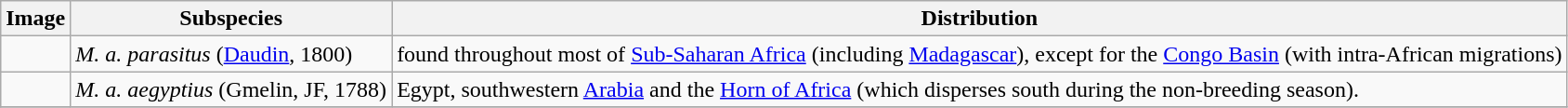<table class="wikitable ">
<tr>
<th>Image</th>
<th>Subspecies</th>
<th>Distribution</th>
</tr>
<tr>
<td></td>
<td><em>M. a. parasitus</em> (<a href='#'>Daudin</a>, 1800)</td>
<td>found throughout most of <a href='#'>Sub-Saharan Africa</a> (including <a href='#'>Madagascar</a>), except for the <a href='#'>Congo Basin</a> (with intra-African migrations)</td>
</tr>
<tr>
<td></td>
<td><em>M. a. aegyptius</em> (Gmelin, JF, 1788)</td>
<td>Egypt, southwestern <a href='#'>Arabia</a> and the <a href='#'>Horn of Africa</a> (which disperses south during the non-breeding season).</td>
</tr>
<tr>
</tr>
</table>
